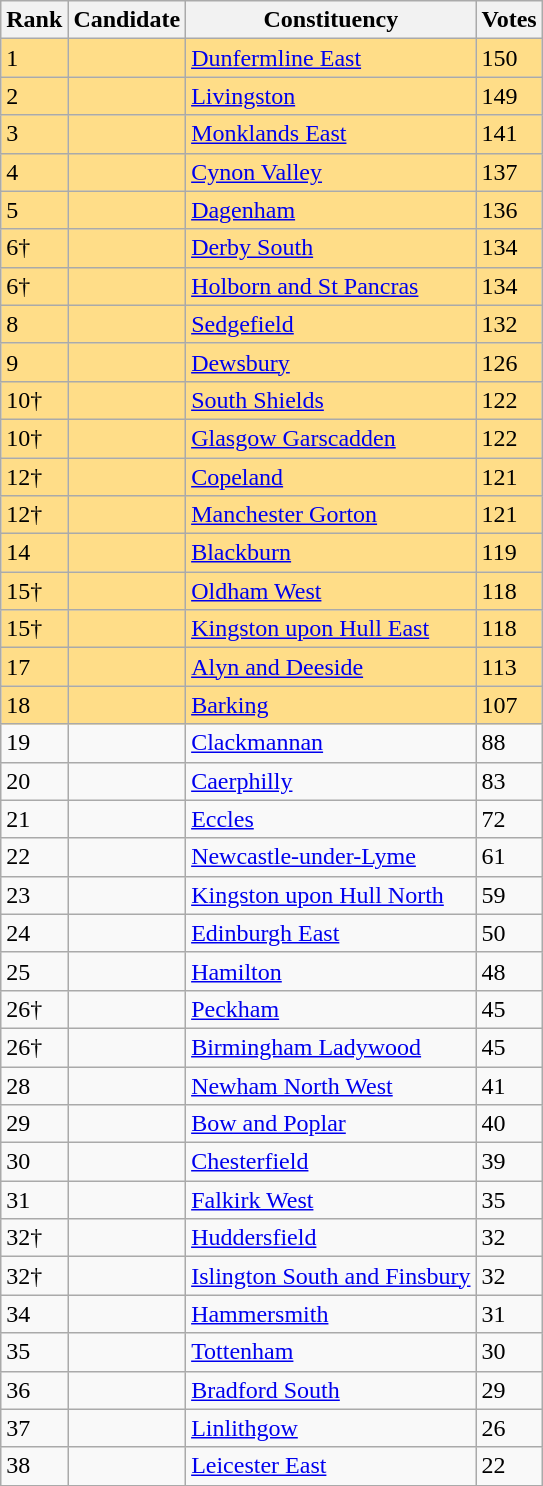<table class="wikitable sortable">
<tr>
<th>Rank</th>
<th>Candidate</th>
<th>Constituency</th>
<th>Votes</th>
</tr>
<tr bgcolor=ffdd88>
<td>1</td>
<td></td>
<td><a href='#'>Dunfermline East</a></td>
<td>150</td>
</tr>
<tr bgcolor=ffdd88>
<td>2</td>
<td></td>
<td><a href='#'>Livingston</a></td>
<td>149</td>
</tr>
<tr bgcolor=ffdd88>
<td>3</td>
<td></td>
<td><a href='#'>Monklands East</a></td>
<td>141</td>
</tr>
<tr bgcolor=ffdd88>
<td>4</td>
<td></td>
<td><a href='#'>Cynon Valley</a></td>
<td>137</td>
</tr>
<tr bgcolor=ffdd88>
<td>5</td>
<td></td>
<td><a href='#'>Dagenham</a></td>
<td>136</td>
</tr>
<tr bgcolor=ffdd88>
<td>6†</td>
<td></td>
<td><a href='#'>Derby South</a></td>
<td>134</td>
</tr>
<tr bgcolor=ffdd88>
<td>6†</td>
<td></td>
<td><a href='#'>Holborn and St Pancras</a></td>
<td>134</td>
</tr>
<tr bgcolor=ffdd88>
<td>8</td>
<td></td>
<td><a href='#'>Sedgefield</a></td>
<td>132</td>
</tr>
<tr bgcolor=ffdd88>
<td>9</td>
<td></td>
<td><a href='#'>Dewsbury</a></td>
<td>126</td>
</tr>
<tr bgcolor=ffdd88>
<td>10†</td>
<td></td>
<td><a href='#'>South Shields</a></td>
<td>122</td>
</tr>
<tr bgcolor=ffdd88>
<td>10†</td>
<td></td>
<td><a href='#'>Glasgow Garscadden</a></td>
<td>122</td>
</tr>
<tr bgcolor=ffdd88>
<td>12†</td>
<td></td>
<td><a href='#'>Copeland</a></td>
<td>121</td>
</tr>
<tr bgcolor=ffdd88>
<td>12†</td>
<td></td>
<td><a href='#'>Manchester Gorton</a></td>
<td>121</td>
</tr>
<tr bgcolor=ffdd88>
<td>14</td>
<td></td>
<td><a href='#'>Blackburn</a></td>
<td>119</td>
</tr>
<tr bgcolor=ffdd88>
<td>15†</td>
<td></td>
<td><a href='#'>Oldham West</a></td>
<td>118</td>
</tr>
<tr bgcolor=ffdd88>
<td>15†</td>
<td></td>
<td><a href='#'>Kingston upon Hull East</a></td>
<td>118</td>
</tr>
<tr bgcolor=ffdd88>
<td>17</td>
<td></td>
<td><a href='#'>Alyn and Deeside</a></td>
<td>113</td>
</tr>
<tr bgcolor=ffdd88>
<td>18</td>
<td></td>
<td><a href='#'>Barking</a></td>
<td>107</td>
</tr>
<tr>
<td>19</td>
<td></td>
<td><a href='#'>Clackmannan</a></td>
<td>88</td>
</tr>
<tr>
<td>20</td>
<td></td>
<td><a href='#'>Caerphilly</a></td>
<td>83</td>
</tr>
<tr>
<td>21</td>
<td></td>
<td><a href='#'>Eccles</a></td>
<td>72</td>
</tr>
<tr>
<td>22</td>
<td></td>
<td><a href='#'>Newcastle-under-Lyme</a></td>
<td>61</td>
</tr>
<tr>
<td>23</td>
<td></td>
<td><a href='#'>Kingston upon Hull North</a></td>
<td>59</td>
</tr>
<tr>
<td>24</td>
<td></td>
<td><a href='#'>Edinburgh East</a></td>
<td>50</td>
</tr>
<tr>
<td>25</td>
<td></td>
<td><a href='#'>Hamilton</a></td>
<td>48</td>
</tr>
<tr>
<td>26†</td>
<td></td>
<td><a href='#'>Peckham</a></td>
<td>45</td>
</tr>
<tr>
<td>26†</td>
<td></td>
<td><a href='#'>Birmingham Ladywood</a></td>
<td>45</td>
</tr>
<tr>
<td>28</td>
<td></td>
<td><a href='#'>Newham North West</a></td>
<td>41</td>
</tr>
<tr>
<td>29</td>
<td></td>
<td><a href='#'>Bow and Poplar</a></td>
<td>40</td>
</tr>
<tr>
<td>30</td>
<td></td>
<td><a href='#'>Chesterfield</a></td>
<td>39</td>
</tr>
<tr>
<td>31</td>
<td></td>
<td><a href='#'>Falkirk West</a></td>
<td>35</td>
</tr>
<tr>
<td>32†</td>
<td></td>
<td><a href='#'>Huddersfield</a></td>
<td>32</td>
</tr>
<tr>
<td>32†</td>
<td></td>
<td><a href='#'>Islington South and Finsbury</a></td>
<td>32</td>
</tr>
<tr>
<td>34</td>
<td></td>
<td><a href='#'>Hammersmith</a></td>
<td>31</td>
</tr>
<tr>
<td>35</td>
<td></td>
<td><a href='#'>Tottenham</a></td>
<td>30</td>
</tr>
<tr>
<td>36</td>
<td></td>
<td><a href='#'>Bradford South</a></td>
<td>29</td>
</tr>
<tr>
<td>37</td>
<td></td>
<td><a href='#'>Linlithgow</a></td>
<td>26</td>
</tr>
<tr>
<td>38</td>
<td></td>
<td><a href='#'>Leicester East</a></td>
<td>22</td>
</tr>
</table>
